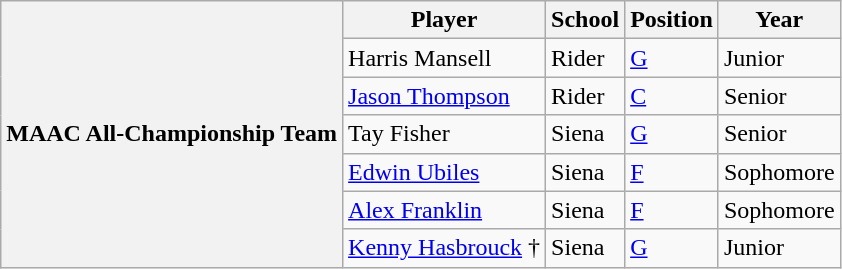<table class="wikitable" border="1">
<tr>
<th rowspan=7 valign=middle>MAAC All-Championship Team</th>
<th>Player</th>
<th>School</th>
<th>Position</th>
<th>Year</th>
</tr>
<tr>
<td>Harris Mansell</td>
<td>Rider</td>
<td><a href='#'>G</a></td>
<td>Junior</td>
</tr>
<tr>
<td><a href='#'>Jason Thompson</a></td>
<td>Rider</td>
<td><a href='#'>C</a></td>
<td>Senior</td>
</tr>
<tr>
<td>Tay Fisher</td>
<td>Siena</td>
<td><a href='#'>G</a></td>
<td>Senior</td>
</tr>
<tr>
<td><a href='#'>Edwin Ubiles</a></td>
<td>Siena</td>
<td><a href='#'>F</a></td>
<td>Sophomore</td>
</tr>
<tr>
<td><a href='#'>Alex Franklin</a></td>
<td>Siena</td>
<td><a href='#'>F</a></td>
<td>Sophomore</td>
</tr>
<tr>
<td><a href='#'>Kenny Hasbrouck</a> †</td>
<td>Siena</td>
<td><a href='#'>G</a></td>
<td>Junior</td>
</tr>
</table>
